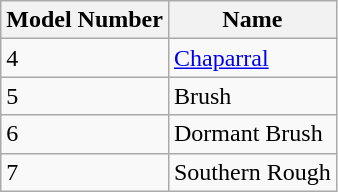<table class="wikitable">
<tr>
<th>Model Number</th>
<th>Name</th>
</tr>
<tr>
<td>4</td>
<td><a href='#'>Chaparral</a></td>
</tr>
<tr>
<td>5</td>
<td>Brush</td>
</tr>
<tr>
<td>6</td>
<td>Dormant Brush</td>
</tr>
<tr>
<td>7</td>
<td>Southern Rough</td>
</tr>
</table>
